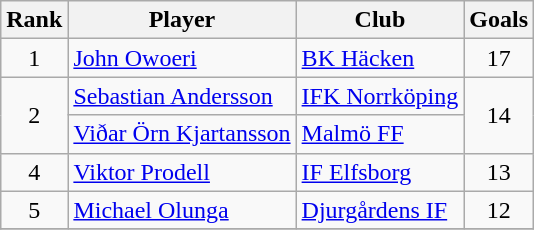<table class="wikitable" style="text-align:center">
<tr>
<th>Rank</th>
<th>Player</th>
<th>Club</th>
<th>Goals</th>
</tr>
<tr>
<td>1</td>
<td align="left"> <a href='#'>John Owoeri</a></td>
<td align="left"><a href='#'>BK Häcken</a></td>
<td>17</td>
</tr>
<tr>
<td rowspan="2">2</td>
<td align="left"> <a href='#'>Sebastian Andersson</a></td>
<td align="left"><a href='#'>IFK Norrköping</a></td>
<td rowspan="2">14</td>
</tr>
<tr>
<td align="left"> <a href='#'>Viðar Örn Kjartansson</a></td>
<td align="left"><a href='#'>Malmö FF</a></td>
</tr>
<tr>
<td>4</td>
<td align="left"> <a href='#'>Viktor Prodell</a></td>
<td align="left"><a href='#'>IF Elfsborg</a></td>
<td>13</td>
</tr>
<tr>
<td>5</td>
<td align="left"> <a href='#'>Michael Olunga</a></td>
<td align="left"><a href='#'>Djurgårdens IF</a></td>
<td>12</td>
</tr>
<tr>
</tr>
</table>
